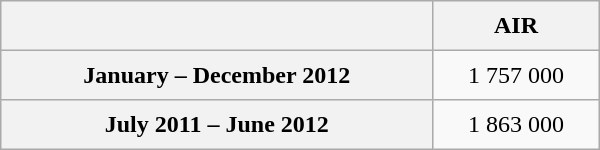<table class="wikitable sortable" style="text-align:center; width:400px; height:100px;">
<tr>
<th></th>
<th>AIR</th>
</tr>
<tr>
<th scope="row">January – December 2012</th>
<td>1 757 000</td>
</tr>
<tr>
<th scope="row">July 2011 – June 2012</th>
<td>1 863 000</td>
</tr>
</table>
